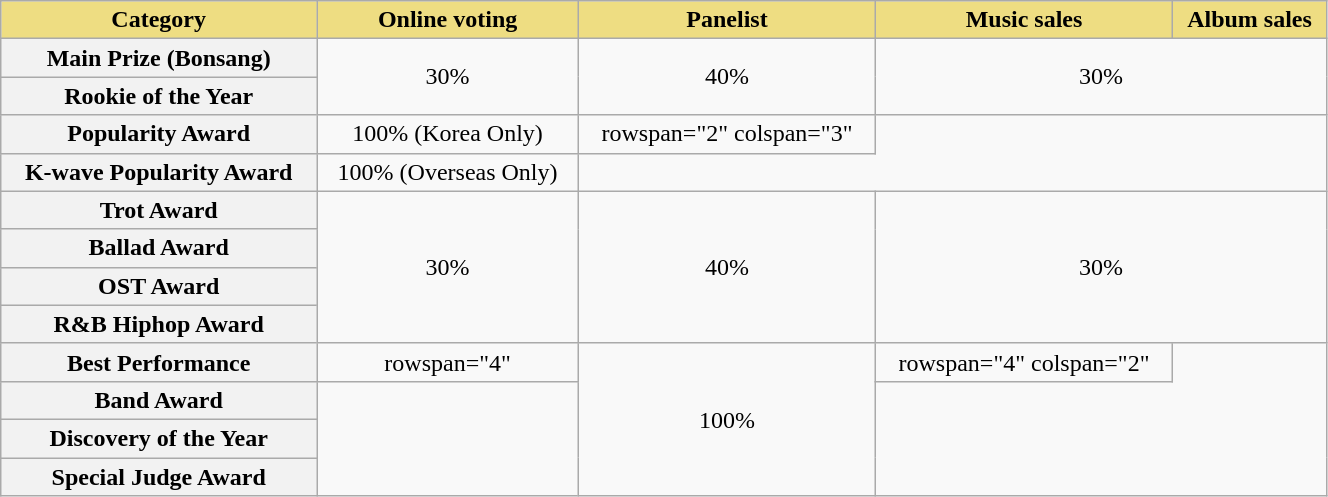<table class="wikitable" style="text-align:center; width:70%">
<tr>
<th scope="col" style="background:#EEDD82">Category</th>
<th scope="col" style="background:#EEDD82">Online voting</th>
<th scope="col" style="background:#EEDD82">Panelist</th>
<th scope="col" style="background:#EEDD82">Music sales</th>
<th scope="col" style="background:#EEDD82">Album sales</th>
</tr>
<tr>
<th scope="col">Main Prize (Bonsang)</th>
<td rowspan="2">30%</td>
<td rowspan="2">40%</td>
<td rowspan="2" colspan="2">30%</td>
</tr>
<tr>
<th scope="col">Rookie of the Year</th>
</tr>
<tr>
<th scope="col">Popularity Award</th>
<td>100% (Korea Only)</td>
<td>rowspan="2" colspan="3" </td>
</tr>
<tr>
<th scope="col">K-wave Popularity Award</th>
<td>100% (Overseas Only)</td>
</tr>
<tr>
<th scope="col">Trot Award</th>
<td rowspan="4">30%</td>
<td rowspan="4">40%</td>
<td rowspan="4" colspan="2">30%</td>
</tr>
<tr>
<th scope="col">Ballad Award</th>
</tr>
<tr>
<th scope="col">OST Award</th>
</tr>
<tr>
<th scope="col">R&B Hiphop Award</th>
</tr>
<tr>
<th scope="col">Best Performance</th>
<td>rowspan="4" </td>
<td rowspan="4">100%</td>
<td>rowspan="4" colspan="2" </td>
</tr>
<tr>
<th scope="col">Band Award</th>
</tr>
<tr>
<th scope="col">Discovery of the Year</th>
</tr>
<tr>
<th scope="col">Special Judge Award</th>
</tr>
</table>
